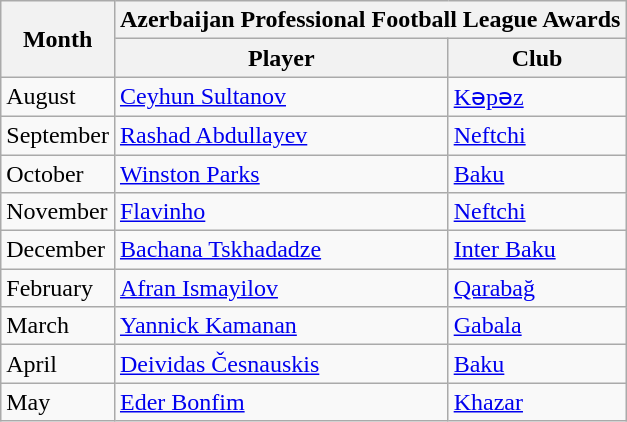<table class="wikitable">
<tr>
<th rowspan=2>Month</th>
<th colspan=2>Azerbaijan Professional Football League Awards</th>
</tr>
<tr>
<th>Player</th>
<th>Club</th>
</tr>
<tr>
<td>August</td>
<td> <a href='#'>Ceyhun Sultanov</a></td>
<td><a href='#'>Kəpəz</a></td>
</tr>
<tr>
<td>September</td>
<td> <a href='#'>Rashad Abdullayev</a></td>
<td><a href='#'>Neftchi</a></td>
</tr>
<tr>
<td>October</td>
<td> <a href='#'>Winston Parks</a></td>
<td><a href='#'>Baku</a></td>
</tr>
<tr>
<td>November</td>
<td> <a href='#'>Flavinho</a></td>
<td><a href='#'>Neftchi</a></td>
</tr>
<tr>
<td>December</td>
<td> <a href='#'>Bachana Tskhadadze</a></td>
<td><a href='#'>Inter Baku</a></td>
</tr>
<tr>
<td>February</td>
<td> <a href='#'>Afran Ismayilov</a></td>
<td><a href='#'>Qarabağ</a></td>
</tr>
<tr>
<td>March</td>
<td> <a href='#'>Yannick Kamanan</a></td>
<td><a href='#'>Gabala</a></td>
</tr>
<tr>
<td>April</td>
<td> <a href='#'>Deividas Česnauskis</a></td>
<td><a href='#'>Baku</a></td>
</tr>
<tr>
<td>May</td>
<td> <a href='#'>Eder Bonfim</a></td>
<td><a href='#'>Khazar</a></td>
</tr>
</table>
